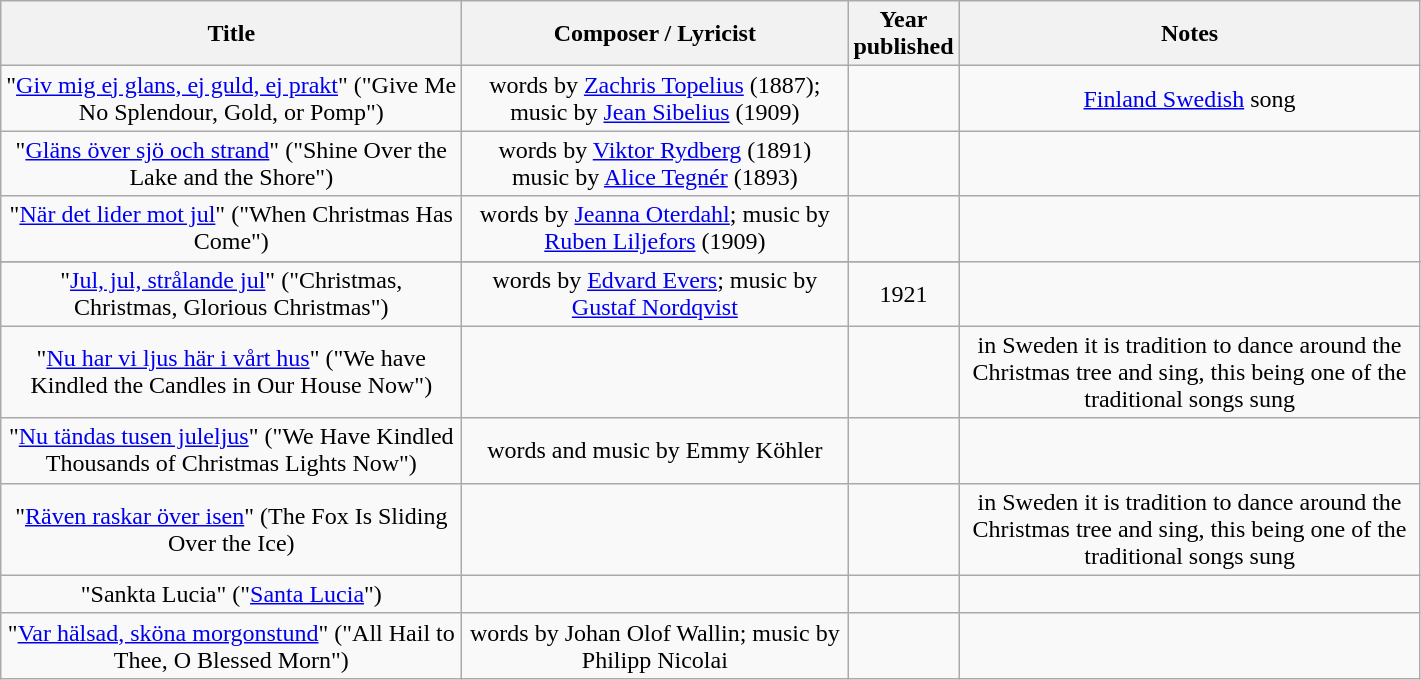<table class="wikitable" style="text-align:center;">
<tr>
<th width="300">Title</th>
<th width="250">Composer / Lyricist</th>
<th width="20">Year published</th>
<th width="300">Notes</th>
</tr>
<tr>
<td>"<a href='#'>Giv mig ej glans, ej guld, ej prakt</a>" ("Give Me No Splendour, Gold, or Pomp")</td>
<td>words by <a href='#'>Zachris Topelius</a> (1887); music by <a href='#'>Jean Sibelius</a> (1909)</td>
<td></td>
<td><a href='#'>Finland Swedish</a> song</td>
</tr>
<tr>
<td>"<a href='#'>Gläns över sjö och strand</a>" ("Shine Over the Lake and the Shore")</td>
<td>words by <a href='#'>Viktor Rydberg</a> (1891) music by <a href='#'>Alice Tegnér</a> (1893)</td>
<td></td>
<td></td>
</tr>
<tr>
<td>"<a href='#'>När det lider mot jul</a>" ("When Christmas Has Come")</td>
<td>words by  <a href='#'>Jeanna Oterdahl</a>; music by  <a href='#'>Ruben Liljefors</a> (1909)</td>
<td></td>
<td></td>
</tr>
<tr>
</tr>
<tr>
<td>"<a href='#'>Jul, jul, strålande jul</a>" ("Christmas, Christmas, Glorious Christmas")</td>
<td>words by <a href='#'>Edvard Evers</a>; music by <a href='#'>Gustaf Nordqvist</a></td>
<td>1921</td>
</tr>
<tr>
<td>"<a href='#'>Nu har vi ljus här i vårt hus</a>" ("We have Kindled the Candles in Our House Now")</td>
<td></td>
<td></td>
<td>in Sweden it is tradition to dance around the Christmas tree and sing, this being one of the traditional songs sung</td>
</tr>
<tr>
<td>"<a href='#'>Nu tändas tusen juleljus</a>" ("We Have Kindled Thousands of Christmas Lights Now")</td>
<td>words and music by Emmy Köhler</td>
<td></td>
<td></td>
</tr>
<tr>
<td>"<a href='#'>Räven raskar över isen</a>" (The Fox Is Sliding Over the Ice)</td>
<td></td>
<td></td>
<td>in Sweden it is tradition to dance around the Christmas tree and sing, this being one of the traditional songs sung</td>
</tr>
<tr>
<td>"Sankta Lucia" ("<a href='#'>Santa Lucia</a>")</td>
<td></td>
<td></td>
<td></td>
</tr>
<tr>
<td>"<a href='#'>Var hälsad, sköna morgonstund</a>" ("All Hail to Thee, O Blessed Morn")</td>
<td>words by Johan Olof Wallin; music by Philipp Nicolai</td>
<td></td>
<td></td>
</tr>
</table>
